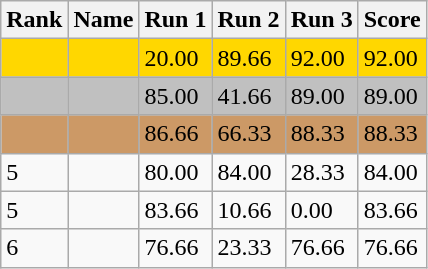<table class="wikitable">
<tr>
<th>Rank</th>
<th>Name</th>
<th>Run 1</th>
<th>Run 2</th>
<th>Run 3</th>
<th>Score</th>
</tr>
<tr style="background:gold;">
<td></td>
<td></td>
<td>20.00</td>
<td>89.66</td>
<td>92.00</td>
<td>92.00</td>
</tr>
<tr style="background:silver;">
<td></td>
<td></td>
<td>85.00</td>
<td>41.66</td>
<td>89.00</td>
<td>89.00</td>
</tr>
<tr style="background:#CC9966;">
<td></td>
<td></td>
<td>86.66</td>
<td>66.33</td>
<td>88.33</td>
<td>88.33</td>
</tr>
<tr>
<td>5</td>
<td></td>
<td>80.00</td>
<td>84.00</td>
<td>28.33</td>
<td>84.00</td>
</tr>
<tr>
<td>5</td>
<td></td>
<td>83.66</td>
<td>10.66</td>
<td>0.00</td>
<td>83.66</td>
</tr>
<tr>
<td>6</td>
<td></td>
<td>76.66</td>
<td>23.33</td>
<td>76.66</td>
<td>76.66</td>
</tr>
</table>
